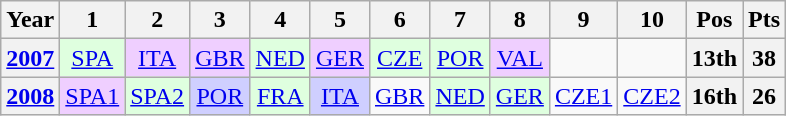<table class="wikitable" style="text-align:center">
<tr>
<th>Year</th>
<th>1</th>
<th>2</th>
<th>3</th>
<th>4</th>
<th>5</th>
<th>6</th>
<th>7</th>
<th>8</th>
<th>9</th>
<th>10</th>
<th>Pos</th>
<th>Pts</th>
</tr>
<tr>
<th><a href='#'>2007</a></th>
<td style="background:#dfffdf;"><a href='#'>SPA</a><br></td>
<td style="background:#efcfff;"><a href='#'>ITA</a><br></td>
<td style="background:#efcfff;"><a href='#'>GBR</a><br></td>
<td style="background:#dfffdf;"><a href='#'>NED</a><br></td>
<td style="background:#efcfff;"><a href='#'>GER</a><br></td>
<td style="background:#dfffdf;"><a href='#'>CZE</a><br></td>
<td style="background:#dfffdf;"><a href='#'>POR</a><br></td>
<td style="background:#efcfff;"><a href='#'>VAL</a><br></td>
<td></td>
<td></td>
<th style="background:#;">13th</th>
<th style="background:#;">38</th>
</tr>
<tr>
<th><a href='#'>2008</a></th>
<td style="background:#efcfff;"><a href='#'>SPA1</a><br></td>
<td style="background:#dfffdf;"><a href='#'>SPA2</a><br></td>
<td style="background:#cfcfff;"><a href='#'>POR</a><br></td>
<td style="background:#dfffdf;"><a href='#'>FRA</a><br></td>
<td style="background:#cfcfff;"><a href='#'>ITA</a><br></td>
<td style="background:#;"><a href='#'>GBR</a><br></td>
<td style="background:#dfffdf;"><a href='#'>NED</a><br></td>
<td style="background:#dfffdf;"><a href='#'>GER</a><br></td>
<td style="background:#;"><a href='#'>CZE1</a><br></td>
<td style="background:#;"><a href='#'>CZE2</a><br></td>
<th>16th</th>
<th>26</th>
</tr>
</table>
